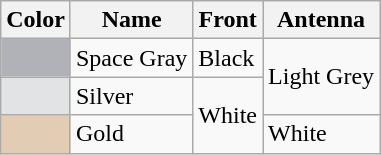<table class="wikitable">
<tr>
<th>Color</th>
<th>Name</th>
<th>Front</th>
<th>Antenna</th>
</tr>
<tr>
<td bgcolor="#B1B2B7"></td>
<td>Space Gray</td>
<td>Black</td>
<td rowspan="2">Light Grey</td>
</tr>
<tr>
<td bgcolor="#E2E3E4"></td>
<td>Silver</td>
<td rowspan="2">White</td>
</tr>
<tr>
<td bgcolor="#E3CCB4"></td>
<td>Gold</td>
<td>White</td>
</tr>
</table>
